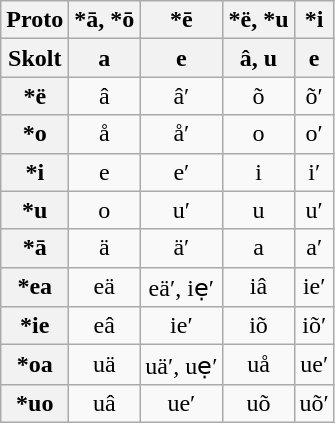<table class="wikitable" style="text-align: center;">
<tr>
<th>Proto</th>
<th>*ā, *ō</th>
<th>*ē</th>
<th>*ë, *u</th>
<th>*i</th>
</tr>
<tr>
<th>Skolt</th>
<th>a</th>
<th>e</th>
<th>â, u</th>
<th>e</th>
</tr>
<tr>
<th>*ë</th>
<td>â</td>
<td>â′</td>
<td>õ</td>
<td>õ′</td>
</tr>
<tr>
<th>*o</th>
<td>å</td>
<td>å′</td>
<td>o</td>
<td>o′</td>
</tr>
<tr>
<th>*i</th>
<td>e</td>
<td>e′</td>
<td>i</td>
<td>i′</td>
</tr>
<tr>
<th>*u</th>
<td>o</td>
<td>u′</td>
<td>u</td>
<td>u′</td>
</tr>
<tr>
<th>*ā</th>
<td>ä</td>
<td>ä′</td>
<td>a</td>
<td>a′</td>
</tr>
<tr>
<th>*ea</th>
<td>eä</td>
<td>eä′, iẹ′</td>
<td>iâ</td>
<td>ie′</td>
</tr>
<tr>
<th>*ie</th>
<td>eâ</td>
<td>ie′</td>
<td>iõ</td>
<td>iõ′</td>
</tr>
<tr>
<th>*oa</th>
<td>uä</td>
<td>uä′, uẹ′</td>
<td>uå</td>
<td>ue′</td>
</tr>
<tr>
<th>*uo</th>
<td>uâ</td>
<td>ue′</td>
<td>uõ</td>
<td>uõ′</td>
</tr>
</table>
